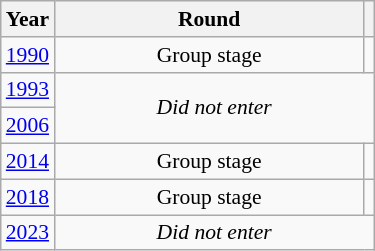<table class="wikitable" style="text-align: center; font-size:90%">
<tr>
<th>Year</th>
<th style="width:200px">Round</th>
<th></th>
</tr>
<tr>
<td><a href='#'>1990</a></td>
<td>Group stage</td>
<td></td>
</tr>
<tr>
<td><a href='#'>1993</a></td>
<td colspan="2" rowspan="2"><em>Did not enter</em></td>
</tr>
<tr>
<td><a href='#'>2006</a></td>
</tr>
<tr>
<td><a href='#'>2014</a></td>
<td>Group stage</td>
<td></td>
</tr>
<tr>
<td><a href='#'>2018</a></td>
<td>Group stage</td>
<td></td>
</tr>
<tr>
<td><a href='#'>2023</a></td>
<td colspan="2"><em>Did not enter</em></td>
</tr>
</table>
